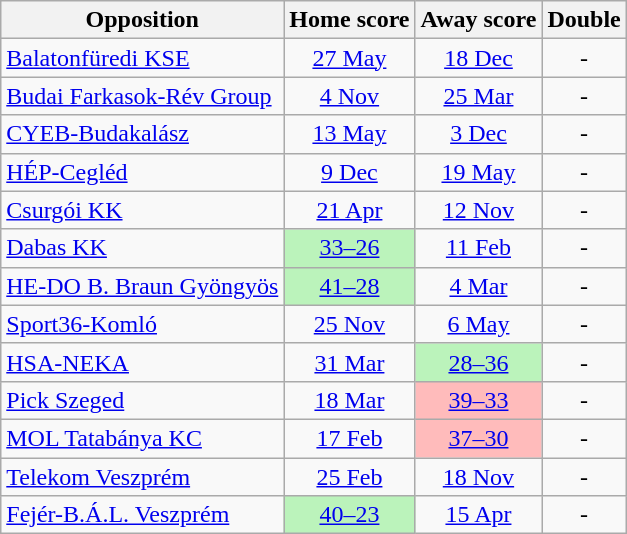<table class="wikitable" style="text-align: center;">
<tr>
<th>Opposition</th>
<th>Home score</th>
<th>Away score</th>
<th>Double</th>
</tr>
<tr>
<td align="left"><a href='#'>Balatonfüredi KSE</a></td>
<td><a href='#'>27 May</a></td>
<td><a href='#'>18 Dec</a></td>
<td><em> -</em></td>
</tr>
<tr>
<td align="left"><a href='#'>Budai Farkasok-Rév Group</a></td>
<td><a href='#'>4 Nov</a></td>
<td><a href='#'>25 Mar</a></td>
<td><em> -</em></td>
</tr>
<tr>
<td align="left"><a href='#'>CYEB-Budakalász</a></td>
<td><a href='#'>13 May</a></td>
<td><a href='#'>3 Dec</a></td>
<td><em> -</em></td>
</tr>
<tr>
<td align="left"><a href='#'>HÉP-Cegléd</a></td>
<td><a href='#'>9 Dec</a></td>
<td><a href='#'>19 May</a></td>
<td><em> -</em></td>
</tr>
<tr>
<td align="left"><a href='#'>Csurgói KK</a></td>
<td><a href='#'>21 Apr</a></td>
<td><a href='#'>12 Nov</a></td>
<td><em> -</em></td>
</tr>
<tr>
<td align="left"><a href='#'>Dabas KK</a></td>
<td bgcolor=#BBF3BB><a href='#'>33–26</a></td>
<td><a href='#'>11 Feb</a></td>
<td><em> -</em></td>
</tr>
<tr>
<td align="left"><a href='#'>HE-DO B. Braun Gyöngyös</a></td>
<td bgcolor=#BBF3BB><a href='#'>41–28</a></td>
<td><a href='#'>4 Mar</a></td>
<td><em> -</em></td>
</tr>
<tr>
<td align="left"><a href='#'>Sport36-Komló</a></td>
<td><a href='#'>25 Nov</a></td>
<td><a href='#'>6 May</a></td>
<td><em> -</em></td>
</tr>
<tr>
<td align="left"><a href='#'>HSA-NEKA</a></td>
<td><a href='#'>31 Mar</a></td>
<td bgcolor=#BBF3BB><a href='#'>28–36</a></td>
<td><em> -</em></td>
</tr>
<tr>
<td align="left"><a href='#'>Pick Szeged</a></td>
<td><a href='#'>18 Mar</a></td>
<td bgcolor=#FFBBBB><a href='#'>39–33</a></td>
<td><em> -</em></td>
</tr>
<tr>
<td align="left"><a href='#'>MOL Tatabánya KC</a></td>
<td><a href='#'>17 Feb</a></td>
<td bgcolor=#FFBBBB><a href='#'>37–30</a></td>
<td><em> -</em></td>
</tr>
<tr>
<td align="left"><a href='#'>Telekom Veszprém</a></td>
<td><a href='#'>25 Feb</a></td>
<td><a href='#'>18 Nov</a></td>
<td><em> -</em></td>
</tr>
<tr>
<td align="left"><a href='#'>Fejér-B.Á.L. Veszprém</a></td>
<td bgcolor=#BBF3BB><a href='#'>40–23</a></td>
<td><a href='#'>15 Apr</a></td>
<td><em> -</em></td>
</tr>
</table>
